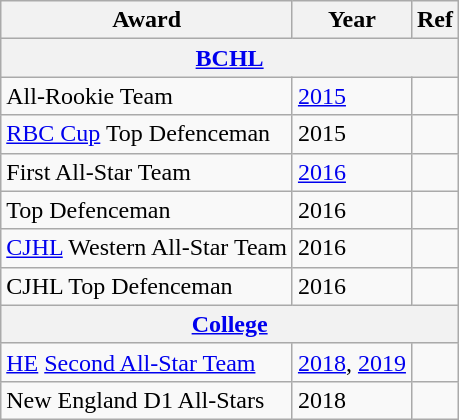<table class="wikitable">
<tr>
<th>Award</th>
<th>Year</th>
<th>Ref</th>
</tr>
<tr>
<th colspan="3"><a href='#'>BCHL</a></th>
</tr>
<tr>
<td>All-Rookie Team</td>
<td><a href='#'>2015</a></td>
<td></td>
</tr>
<tr>
<td><a href='#'>RBC Cup</a> Top Defenceman</td>
<td>2015</td>
<td></td>
</tr>
<tr>
<td>First All-Star Team</td>
<td><a href='#'>2016</a></td>
<td></td>
</tr>
<tr>
<td>Top Defenceman</td>
<td>2016</td>
<td></td>
</tr>
<tr>
<td><a href='#'>CJHL</a> Western All-Star Team</td>
<td>2016</td>
<td></td>
</tr>
<tr>
<td>CJHL Top Defenceman</td>
<td>2016</td>
<td></td>
</tr>
<tr>
<th colspan="3"><a href='#'>College</a></th>
</tr>
<tr>
<td><a href='#'>HE</a> <a href='#'>Second All-Star Team</a></td>
<td><a href='#'>2018</a>, <a href='#'>2019</a></td>
<td></td>
</tr>
<tr>
<td>New England D1 All-Stars</td>
<td>2018</td>
<td></td>
</tr>
</table>
